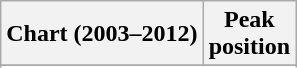<table class="wikitable sortable plainrowheaders" style="text-align:center">
<tr>
<th scope="col">Chart (2003–2012)</th>
<th scope="col">Peak<br>position</th>
</tr>
<tr>
</tr>
<tr>
</tr>
<tr>
</tr>
<tr>
</tr>
<tr>
</tr>
<tr>
</tr>
</table>
